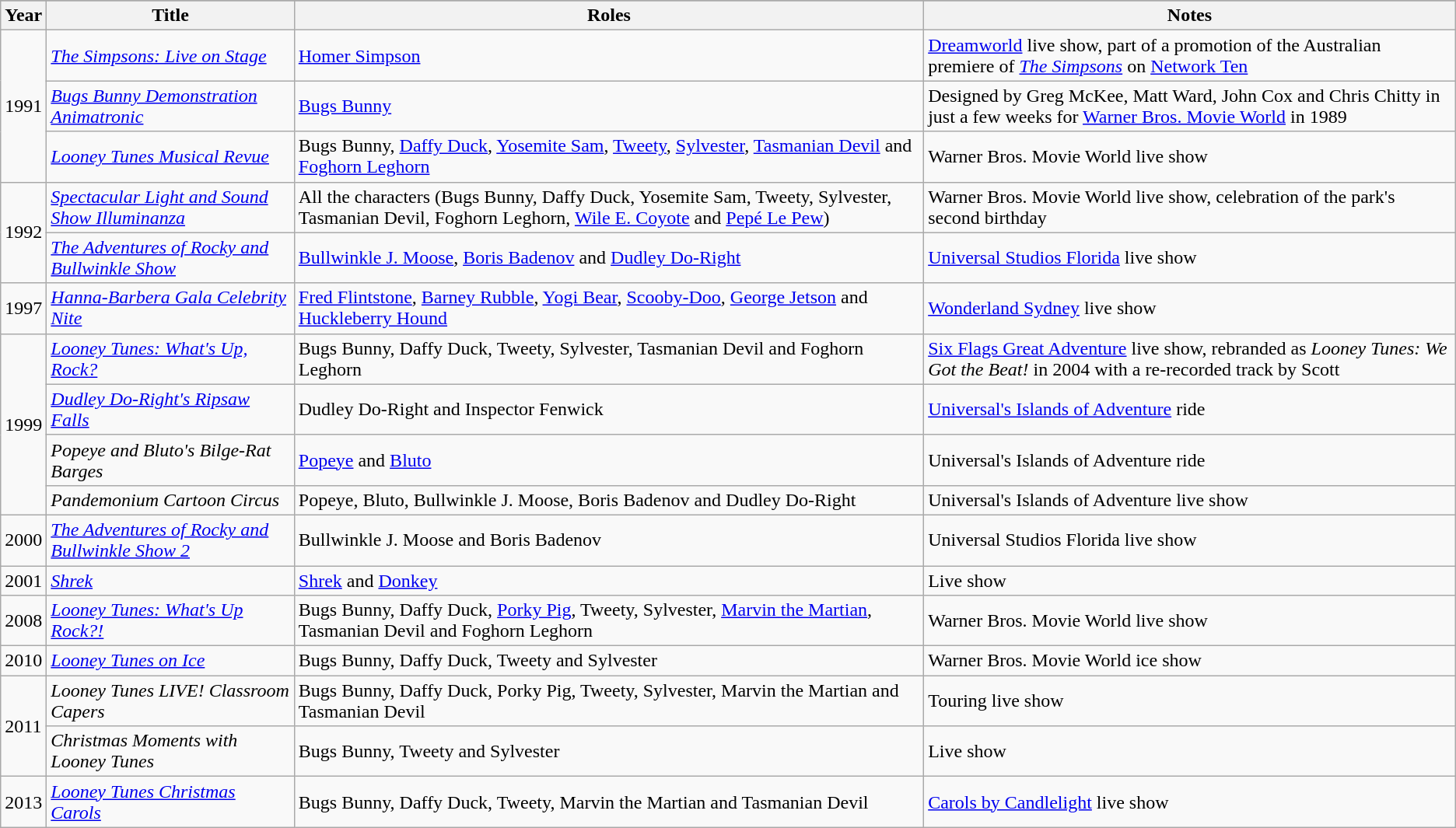<table class="wikitable">
<tr style="background:#b0c4de; text-aligb:center;">
</tr>
<tr>
<th>Year</th>
<th>Title</th>
<th>Roles</th>
<th>Notes</th>
</tr>
<tr>
<td rowspan="3">1991</td>
<td><em><a href='#'>The Simpsons: Live on Stage</a></em></td>
<td><a href='#'>Homer Simpson</a></td>
<td><a href='#'>Dreamworld</a> live show, part of a promotion of the Australian premiere of <em><a href='#'>The Simpsons</a></em> on <a href='#'>Network Ten</a></td>
</tr>
<tr>
<td><em><a href='#'>Bugs Bunny Demonstration Animatronic</a></em></td>
<td><a href='#'>Bugs Bunny</a></td>
<td>Designed by Greg McKee, Matt Ward, John Cox and Chris Chitty in just a few weeks for <a href='#'>Warner Bros. Movie World</a> in 1989</td>
</tr>
<tr>
<td><em><a href='#'>Looney Tunes Musical Revue</a></em></td>
<td>Bugs Bunny, <a href='#'>Daffy Duck</a>, <a href='#'>Yosemite Sam</a>, <a href='#'>Tweety</a>, <a href='#'>Sylvester</a>, <a href='#'>Tasmanian Devil</a> and <a href='#'>Foghorn Leghorn</a></td>
<td>Warner Bros. Movie World live show</td>
</tr>
<tr>
<td rowspan="2">1992</td>
<td><em><a href='#'>Spectacular Light and Sound Show Illuminanza</a></em></td>
<td>All the characters (Bugs Bunny, Daffy Duck, Yosemite Sam, Tweety, Sylvester, Tasmanian Devil, Foghorn Leghorn, <a href='#'>Wile E. Coyote</a> and <a href='#'>Pepé Le Pew</a>)</td>
<td>Warner Bros. Movie World live show, celebration of the park's second birthday</td>
</tr>
<tr>
<td><em><a href='#'>The Adventures of Rocky and Bullwinkle Show</a></em></td>
<td><a href='#'>Bullwinkle J. Moose</a>, <a href='#'>Boris Badenov</a> and <a href='#'>Dudley Do-Right</a></td>
<td><a href='#'>Universal Studios Florida</a> live show</td>
</tr>
<tr>
<td>1997</td>
<td><em><a href='#'>Hanna-Barbera Gala Celebrity Nite</a></em></td>
<td><a href='#'>Fred Flintstone</a>, <a href='#'>Barney Rubble</a>, <a href='#'>Yogi Bear</a>, <a href='#'>Scooby-Doo</a>, <a href='#'>George Jetson</a> and <a href='#'>Huckleberry Hound</a></td>
<td><a href='#'>Wonderland Sydney</a> live show</td>
</tr>
<tr>
<td rowspan="4">1999</td>
<td><em><a href='#'>Looney Tunes: What's Up, Rock?</a></em></td>
<td>Bugs Bunny, Daffy Duck, Tweety, Sylvester, Tasmanian Devil and Foghorn Leghorn</td>
<td><a href='#'>Six Flags Great Adventure</a> live show, rebranded as <em>Looney Tunes: We Got the Beat!</em> in 2004 with a re-recorded track by Scott</td>
</tr>
<tr>
<td><em><a href='#'>Dudley Do-Right's Ripsaw Falls</a></em></td>
<td>Dudley Do-Right and Inspector Fenwick</td>
<td><a href='#'>Universal's Islands of Adventure</a> ride</td>
</tr>
<tr>
<td><em>Popeye and Bluto's Bilge-Rat Barges</em></td>
<td><a href='#'>Popeye</a> and <a href='#'>Bluto</a></td>
<td>Universal's Islands of Adventure ride</td>
</tr>
<tr>
<td><em>Pandemonium Cartoon Circus</em></td>
<td>Popeye, Bluto, Bullwinkle J. Moose, Boris Badenov and Dudley Do-Right</td>
<td>Universal's Islands of Adventure live show</td>
</tr>
<tr>
<td>2000</td>
<td><em><a href='#'>The Adventures of Rocky and Bullwinkle Show 2</a></em></td>
<td>Bullwinkle J. Moose and Boris Badenov</td>
<td>Universal Studios Florida live show</td>
</tr>
<tr>
<td>2001</td>
<td><em><a href='#'>Shrek</a></em></td>
<td><a href='#'>Shrek</a> and <a href='#'>Donkey</a></td>
<td>Live show</td>
</tr>
<tr>
<td>2008</td>
<td><em><a href='#'>Looney Tunes: What's Up Rock?!</a></em></td>
<td>Bugs Bunny, Daffy Duck, <a href='#'>Porky Pig</a>, Tweety, Sylvester, <a href='#'>Marvin the Martian</a>, Tasmanian Devil and Foghorn Leghorn</td>
<td>Warner Bros. Movie World live show</td>
</tr>
<tr>
<td>2010</td>
<td><em><a href='#'>Looney Tunes on Ice</a></em></td>
<td>Bugs Bunny, Daffy Duck, Tweety and Sylvester</td>
<td>Warner Bros. Movie World ice show</td>
</tr>
<tr>
<td rowspan="2">2011</td>
<td><em>Looney Tunes LIVE! Classroom Capers</em></td>
<td>Bugs Bunny, Daffy Duck, Porky Pig, Tweety, Sylvester, Marvin the Martian and Tasmanian Devil</td>
<td>Touring live show</td>
</tr>
<tr>
<td><em>Christmas Moments with Looney Tunes</em></td>
<td>Bugs Bunny, Tweety and Sylvester</td>
<td>Live show</td>
</tr>
<tr>
<td>2013</td>
<td><em><a href='#'>Looney Tunes Christmas Carols</a></em></td>
<td>Bugs Bunny, Daffy Duck, Tweety, Marvin the Martian and Tasmanian Devil</td>
<td><a href='#'>Carols by Candlelight</a> live show</td>
</tr>
</table>
